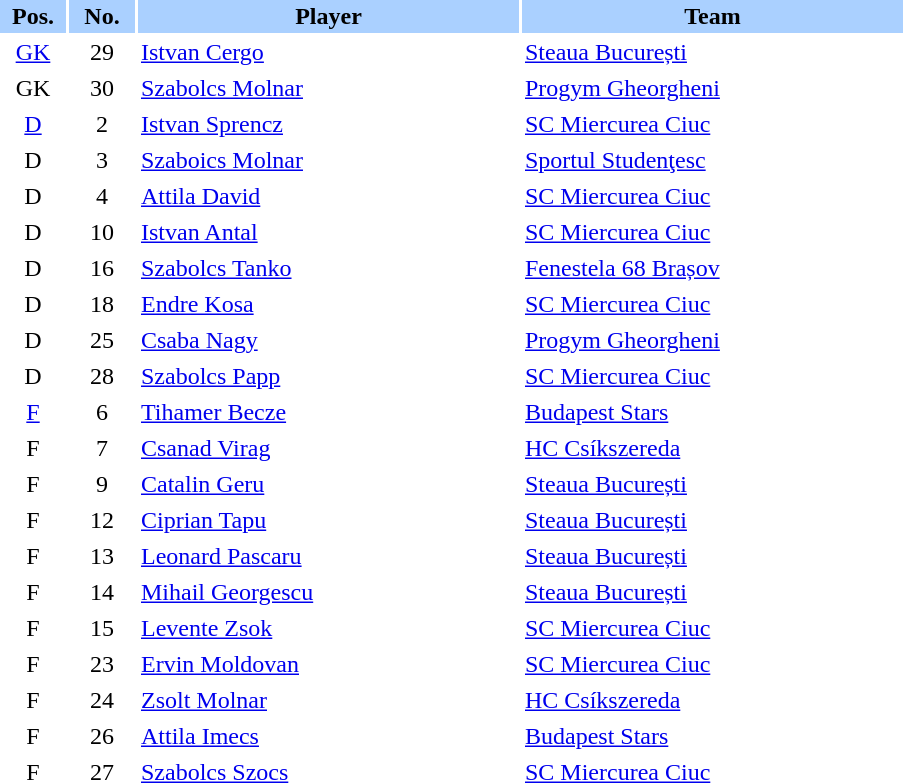<table border="0" cellspacing="2" cellpadding="2">
<tr bgcolor=AAD0FF>
<th width=40>Pos.</th>
<th width=40>No.</th>
<th width=250>Player</th>
<th width=250>Team</th>
</tr>
<tr>
<td style="text-align:center;"><a href='#'>GK</a></td>
<td style="text-align:center;">29</td>
<td><a href='#'>Istvan Cergo</a></td>
<td> <a href='#'>Steaua București</a></td>
</tr>
<tr>
<td style="text-align:center;">GK</td>
<td style="text-align:center;">30</td>
<td><a href='#'>Szabolcs Molnar</a></td>
<td> <a href='#'>Progym Gheorgheni</a></td>
</tr>
<tr>
<td style="text-align:center;"><a href='#'>D</a></td>
<td style="text-align:center;">2</td>
<td><a href='#'>Istvan Sprencz</a></td>
<td> <a href='#'>SC Miercurea Ciuc</a></td>
</tr>
<tr>
<td style="text-align:center;">D</td>
<td style="text-align:center;">3</td>
<td><a href='#'>Szaboics Molnar</a></td>
<td> <a href='#'>Sportul Studenţesc</a></td>
</tr>
<tr>
<td style="text-align:center;">D</td>
<td style="text-align:center;">4</td>
<td><a href='#'>Attila David</a></td>
<td> <a href='#'>SC Miercurea Ciuc</a></td>
</tr>
<tr>
<td style="text-align:center;">D</td>
<td style="text-align:center;">10</td>
<td><a href='#'>Istvan Antal</a></td>
<td> <a href='#'>SC Miercurea Ciuc</a></td>
</tr>
<tr>
<td style="text-align:center;">D</td>
<td style="text-align:center;">16</td>
<td><a href='#'>Szabolcs Tanko</a></td>
<td> <a href='#'>Fenestela 68 Brașov</a></td>
</tr>
<tr>
<td style="text-align:center;">D</td>
<td style="text-align:center;">18</td>
<td><a href='#'>Endre Kosa</a></td>
<td> <a href='#'>SC Miercurea Ciuc</a></td>
</tr>
<tr>
<td style="text-align:center;">D</td>
<td style="text-align:center;">25</td>
<td><a href='#'>Csaba Nagy</a></td>
<td> <a href='#'>Progym Gheorgheni</a></td>
</tr>
<tr>
<td style="text-align:center;">D</td>
<td style="text-align:center;">28</td>
<td><a href='#'>Szabolcs Papp</a></td>
<td> <a href='#'>SC Miercurea Ciuc</a></td>
</tr>
<tr>
<td style="text-align:center;"><a href='#'>F</a></td>
<td style="text-align:center;">6</td>
<td><a href='#'>Tihamer Becze</a></td>
<td> <a href='#'>Budapest Stars</a></td>
</tr>
<tr>
<td style="text-align:center;">F</td>
<td style="text-align:center;">7</td>
<td><a href='#'>Csanad Virag</a></td>
<td> <a href='#'>HC Csíkszereda</a></td>
</tr>
<tr>
<td style="text-align:center;">F</td>
<td style="text-align:center;">9</td>
<td><a href='#'>Catalin Geru</a></td>
<td> <a href='#'>Steaua București</a></td>
</tr>
<tr>
<td style="text-align:center;">F</td>
<td style="text-align:center;">12</td>
<td><a href='#'>Ciprian Tapu</a></td>
<td> <a href='#'>Steaua București</a></td>
</tr>
<tr>
<td style="text-align:center;">F</td>
<td style="text-align:center;">13</td>
<td><a href='#'>Leonard Pascaru</a></td>
<td> <a href='#'>Steaua București</a></td>
</tr>
<tr>
<td style="text-align:center;">F</td>
<td style="text-align:center;">14</td>
<td><a href='#'>Mihail Georgescu</a></td>
<td> <a href='#'>Steaua București</a></td>
</tr>
<tr>
<td style="text-align:center;">F</td>
<td style="text-align:center;">15</td>
<td><a href='#'>Levente Zsok</a></td>
<td> <a href='#'>SC Miercurea Ciuc</a></td>
</tr>
<tr>
<td style="text-align:center;">F</td>
<td style="text-align:center;">23</td>
<td><a href='#'>Ervin Moldovan</a></td>
<td> <a href='#'>SC Miercurea Ciuc</a></td>
</tr>
<tr>
<td style="text-align:center;">F</td>
<td style="text-align:center;">24</td>
<td><a href='#'>Zsolt Molnar</a></td>
<td> <a href='#'>HC Csíkszereda</a></td>
</tr>
<tr>
<td style="text-align:center;">F</td>
<td style="text-align:center;">26</td>
<td><a href='#'>Attila Imecs</a></td>
<td> <a href='#'>Budapest Stars</a></td>
</tr>
<tr>
<td style="text-align:center;">F</td>
<td style="text-align:center;">27</td>
<td><a href='#'>Szabolcs Szocs</a></td>
<td> <a href='#'>SC Miercurea Ciuc</a></td>
</tr>
</table>
